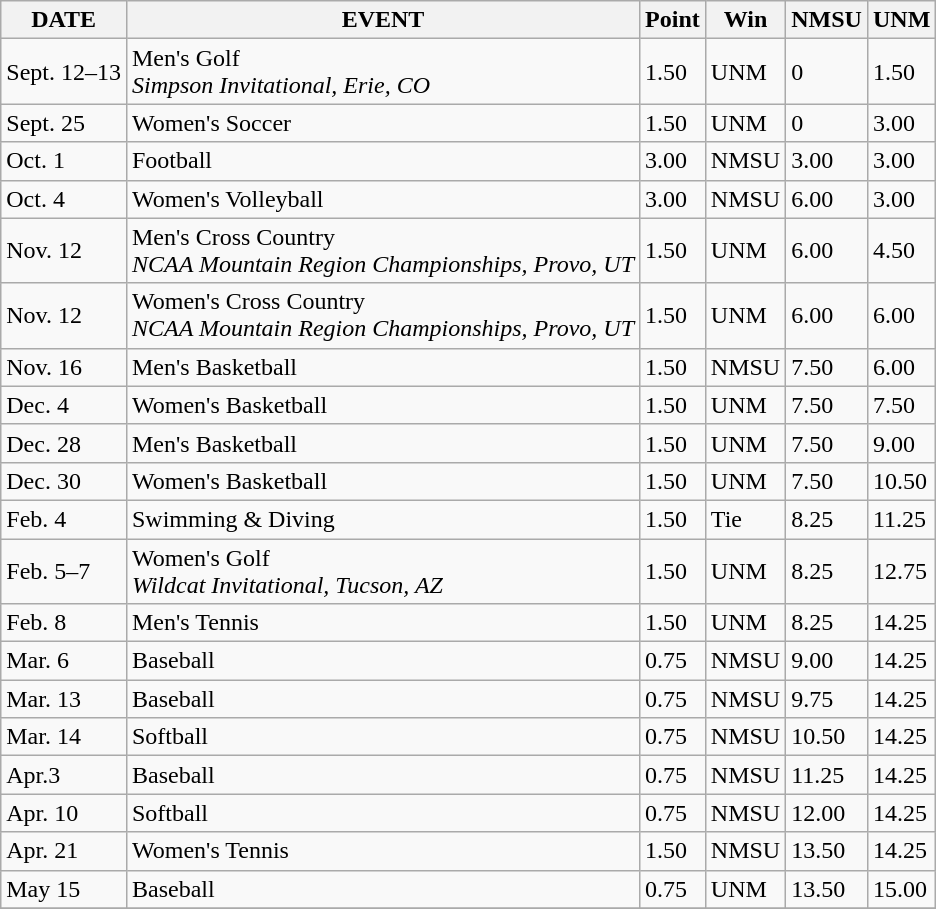<table class="wikitable">
<tr>
<th>DATE</th>
<th>EVENT</th>
<th>Point</th>
<th>Win</th>
<th>NMSU</th>
<th>UNM</th>
</tr>
<tr>
<td>Sept. 12–13</td>
<td>Men's Golf<br><em>Simpson Invitational, Erie, CO</em></td>
<td>1.50</td>
<td>UNM</td>
<td>0</td>
<td>1.50</td>
</tr>
<tr>
<td>Sept. 25</td>
<td>Women's Soccer</td>
<td>1.50</td>
<td>UNM</td>
<td>0</td>
<td>3.00</td>
</tr>
<tr>
<td>Oct. 1</td>
<td>Football</td>
<td>3.00</td>
<td>NMSU</td>
<td>3.00</td>
<td>3.00</td>
</tr>
<tr>
<td>Oct. 4</td>
<td>Women's Volleyball</td>
<td>3.00</td>
<td>NMSU</td>
<td>6.00</td>
<td>3.00</td>
</tr>
<tr>
<td>Nov. 12</td>
<td>Men's Cross Country<br><em>NCAA Mountain Region Championships, Provo, UT</em></td>
<td>1.50</td>
<td>UNM</td>
<td>6.00</td>
<td>4.50</td>
</tr>
<tr>
<td>Nov. 12</td>
<td>Women's Cross Country<br><em>NCAA Mountain Region Championships, Provo, UT</em></td>
<td>1.50</td>
<td>UNM</td>
<td>6.00</td>
<td>6.00</td>
</tr>
<tr>
<td>Nov. 16</td>
<td>Men's Basketball</td>
<td>1.50</td>
<td>NMSU</td>
<td>7.50</td>
<td>6.00</td>
</tr>
<tr>
<td>Dec. 4</td>
<td>Women's Basketball</td>
<td>1.50</td>
<td>UNM</td>
<td>7.50</td>
<td>7.50</td>
</tr>
<tr>
<td>Dec. 28</td>
<td>Men's Basketball</td>
<td>1.50</td>
<td>UNM</td>
<td>7.50</td>
<td>9.00</td>
</tr>
<tr>
<td>Dec. 30</td>
<td>Women's Basketball</td>
<td>1.50</td>
<td>UNM</td>
<td>7.50</td>
<td>10.50</td>
</tr>
<tr>
<td>Feb. 4</td>
<td>Swimming & Diving</td>
<td>1.50</td>
<td>Tie</td>
<td>8.25</td>
<td>11.25</td>
</tr>
<tr>
<td>Feb. 5–7</td>
<td>Women's Golf<br><em>Wildcat Invitational, Tucson, AZ</em></td>
<td>1.50</td>
<td>UNM</td>
<td>8.25</td>
<td>12.75</td>
</tr>
<tr>
<td>Feb. 8</td>
<td>Men's Tennis</td>
<td>1.50</td>
<td>UNM</td>
<td>8.25</td>
<td>14.25</td>
</tr>
<tr>
<td>Mar. 6</td>
<td>Baseball</td>
<td>0.75</td>
<td>NMSU</td>
<td>9.00</td>
<td>14.25</td>
</tr>
<tr>
<td>Mar. 13</td>
<td>Baseball</td>
<td>0.75</td>
<td>NMSU</td>
<td>9.75</td>
<td>14.25</td>
</tr>
<tr>
<td>Mar. 14</td>
<td>Softball</td>
<td>0.75</td>
<td>NMSU</td>
<td>10.50</td>
<td>14.25</td>
</tr>
<tr>
<td>Apr.3</td>
<td>Baseball</td>
<td>0.75</td>
<td>NMSU</td>
<td>11.25</td>
<td>14.25</td>
</tr>
<tr>
<td>Apr. 10</td>
<td>Softball</td>
<td>0.75</td>
<td>NMSU</td>
<td>12.00</td>
<td>14.25</td>
</tr>
<tr>
<td>Apr. 21</td>
<td>Women's Tennis</td>
<td>1.50</td>
<td>NMSU</td>
<td>13.50</td>
<td>14.25</td>
</tr>
<tr>
<td>May 15</td>
<td>Baseball</td>
<td>0.75</td>
<td>UNM</td>
<td>13.50</td>
<td>15.00</td>
</tr>
<tr>
</tr>
</table>
